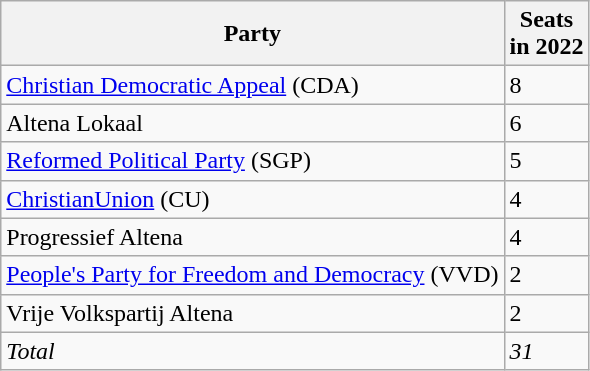<table class="wikitable">
<tr>
<th>Party</th>
<th>Seats <br> in 2022</th>
</tr>
<tr>
<td><a href='#'>Christian Democratic Appeal</a> (CDA)</td>
<td>8</td>
</tr>
<tr>
<td>Altena Lokaal</td>
<td>6</td>
</tr>
<tr>
<td><a href='#'>Reformed Political Party</a> (SGP)</td>
<td>5</td>
</tr>
<tr>
<td><a href='#'>ChristianUnion</a> (CU) </td>
<td>4</td>
</tr>
<tr>
<td>Progressief Altena</td>
<td>4</td>
</tr>
<tr>
<td><a href='#'>People's Party for Freedom and Democracy</a> (VVD)</td>
<td>2</td>
</tr>
<tr>
<td>Vrije Volkspartij Altena</td>
<td>2</td>
</tr>
<tr>
<td><em>Total</em></td>
<td><em>31</em></td>
</tr>
</table>
